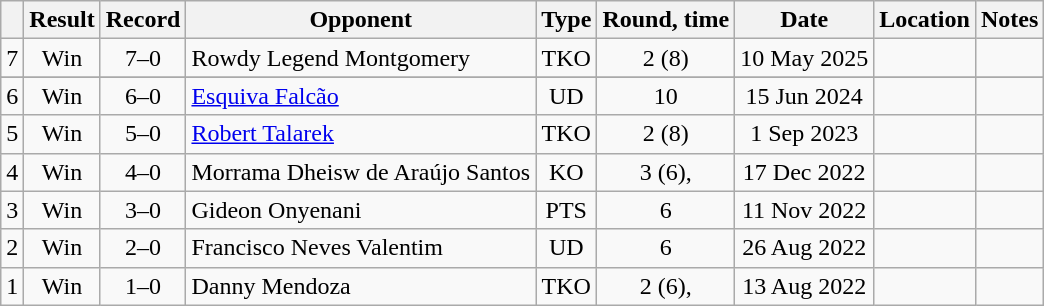<table class="wikitable" style="text-align:center">
<tr>
<th></th>
<th>Result</th>
<th>Record</th>
<th>Opponent</th>
<th>Type</th>
<th>Round, time</th>
<th>Date</th>
<th>Location</th>
<th>Notes</th>
</tr>
<tr>
<td>7</td>
<td>Win</td>
<td>7–0</td>
<td style="text-align:left;">Rowdy Legend Montgomery</td>
<td>TKO</td>
<td>2 (8)</td>
<td>10 May 2025</td>
<td style="text-align:left;"></td>
<td style="text-align:left;"></td>
</tr>
<tr>
</tr>
<tr>
<td>6</td>
<td>Win</td>
<td>6–0</td>
<td style="text-align:left;"><a href='#'>Esquiva Falcão</a></td>
<td>UD</td>
<td>10</td>
<td>15 Jun 2024</td>
<td style="text-align:left;"></td>
<td style="text-align:left;"></td>
</tr>
<tr>
<td>5</td>
<td>Win</td>
<td>5–0</td>
<td style="text-align:left;"><a href='#'>Robert Talarek</a></td>
<td>TKO</td>
<td>2 (8)</td>
<td>1 Sep 2023</td>
<td style="text-align:left;"></td>
<td></td>
</tr>
<tr>
<td>4</td>
<td>Win</td>
<td>4–0</td>
<td style="text-align:left;">Morrama Dheisw de Araújo Santos</td>
<td>KO</td>
<td>3 (6), </td>
<td>17 Dec 2022</td>
<td style="text-align:left;"></td>
<td></td>
</tr>
<tr>
<td>3</td>
<td>Win</td>
<td>3–0</td>
<td style="text-align:left;">Gideon Onyenani</td>
<td>PTS</td>
<td>6</td>
<td>11 Nov 2022</td>
<td style="text-align:left;"></td>
<td></td>
</tr>
<tr>
<td>2</td>
<td>Win</td>
<td>2–0</td>
<td style="text-align:left;">Francisco Neves Valentim</td>
<td>UD</td>
<td>6</td>
<td>26 Aug 2022</td>
<td style="text-align:left;"></td>
<td></td>
</tr>
<tr>
<td>1</td>
<td>Win</td>
<td>1–0</td>
<td style="text-align:left;">Danny Mendoza</td>
<td>TKO</td>
<td>2 (6), </td>
<td>13 Aug 2022</td>
<td style="text-align:left;"></td>
<td></td>
</tr>
</table>
